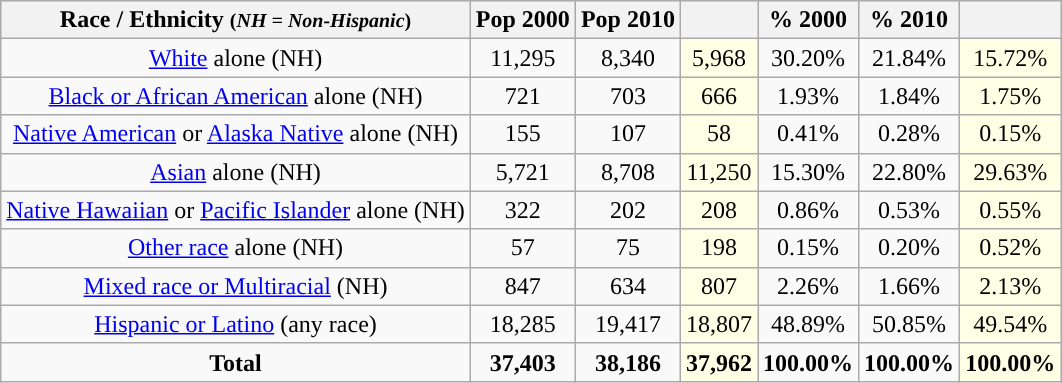<table class="wikitable" style="text-align:center;">
<tr>
<th>Race / Ethnicity <small>(<em>NH = Non-Hispanic</em>)</small></th>
<th>Pop 2000</th>
<th>Pop 2010</th>
<th></th>
<th>% 2000</th>
<th>% 2010</th>
<th></th>
</tr>
<tr>
<td><a href='#'>White</a> alone (NH)</td>
<td>11,295</td>
<td>8,340</td>
<td style='background: #ffffe6;'>5,968</td>
<td>30.20%</td>
<td>21.84%</td>
<td style='background: #ffffe6;'>15.72%</td>
</tr>
<tr>
<td><a href='#'>Black or African American</a> alone (NH)</td>
<td>721</td>
<td>703</td>
<td style='background: #ffffe6;'>666</td>
<td>1.93%</td>
<td>1.84%</td>
<td style='background: #ffffe6;'>1.75%</td>
</tr>
<tr>
<td><a href='#'>Native American</a> or <a href='#'>Alaska Native</a> alone (NH)</td>
<td>155</td>
<td>107</td>
<td style='background: #ffffe6;'>58</td>
<td>0.41%</td>
<td>0.28%</td>
<td style='background: #ffffe6;'>0.15%</td>
</tr>
<tr>
<td><a href='#'>Asian</a> alone (NH)</td>
<td>5,721</td>
<td>8,708</td>
<td style='background: #ffffe6;'>11,250</td>
<td>15.30%</td>
<td>22.80%</td>
<td style='background: #ffffe6;'>29.63%</td>
</tr>
<tr>
<td><a href='#'>Native Hawaiian</a> or <a href='#'>Pacific Islander</a> alone (NH)</td>
<td>322</td>
<td>202</td>
<td style='background: #ffffe6;'>208</td>
<td>0.86%</td>
<td>0.53%</td>
<td style='background: #ffffe6;'>0.55%</td>
</tr>
<tr>
<td><a href='#'>Other race</a> alone (NH)</td>
<td>57</td>
<td>75</td>
<td style='background: #ffffe6;'>198</td>
<td>0.15%</td>
<td>0.20%</td>
<td style='background: #ffffe6;'>0.52%</td>
</tr>
<tr>
<td><a href='#'>Mixed race or Multiracial</a> (NH)</td>
<td>847</td>
<td>634</td>
<td style='background: #ffffe6;'>807</td>
<td>2.26%</td>
<td>1.66%</td>
<td style='background: #ffffe6;'>2.13%</td>
</tr>
<tr>
<td><a href='#'>Hispanic or Latino</a> (any race)</td>
<td>18,285</td>
<td>19,417</td>
<td style='background: #ffffe6;'>18,807</td>
<td>48.89%</td>
<td>50.85%</td>
<td style='background: #ffffe6;'>49.54%</td>
</tr>
<tr>
<td><strong>Total</strong></td>
<td><strong>37,403</strong></td>
<td><strong>38,186</strong></td>
<td style='background: #ffffe6;'><strong>37,962</strong></td>
<td><strong>100.00%</strong></td>
<td><strong>100.00%</strong></td>
<td style='background: #ffffe6;'><strong>100.00%</strong></td>
</tr>
</table>
